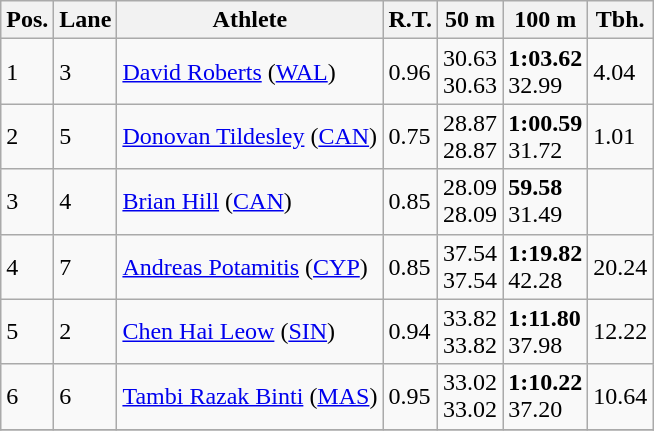<table class="wikitable">
<tr>
<th>Pos.</th>
<th>Lane</th>
<th>Athlete</th>
<th>R.T.</th>
<th>50 m</th>
<th>100 m</th>
<th>Tbh.</th>
</tr>
<tr>
<td>1</td>
<td>3</td>
<td> <a href='#'>David Roberts</a> (<a href='#'>WAL</a>)</td>
<td>0.96</td>
<td>30.63<br>30.63</td>
<td><strong>1:03.62</strong><br>32.99</td>
<td>4.04</td>
</tr>
<tr>
<td>2</td>
<td>5</td>
<td> <a href='#'>Donovan Tildesley</a> (<a href='#'>CAN</a>)</td>
<td>0.75</td>
<td>28.87<br>28.87</td>
<td><strong>1:00.59</strong><br>31.72</td>
<td>1.01</td>
</tr>
<tr>
<td>3</td>
<td>4</td>
<td> <a href='#'>Brian Hill</a> (<a href='#'>CAN</a>)</td>
<td>0.85</td>
<td>28.09<br>28.09</td>
<td><strong>59.58</strong><br>31.49</td>
<td> </td>
</tr>
<tr>
<td>4</td>
<td>7</td>
<td> <a href='#'>Andreas Potamitis</a> (<a href='#'>CYP</a>)</td>
<td>0.85</td>
<td>37.54<br>37.54</td>
<td><strong>1:19.82</strong><br>42.28</td>
<td>20.24</td>
</tr>
<tr>
<td>5</td>
<td>2</td>
<td> <a href='#'>Chen Hai Leow</a> (<a href='#'>SIN</a>)</td>
<td>0.94</td>
<td>33.82<br>33.82</td>
<td><strong>1:11.80</strong><br>37.98</td>
<td>12.22</td>
</tr>
<tr>
<td>6</td>
<td>6</td>
<td> <a href='#'>Tambi Razak Binti</a> (<a href='#'>MAS</a>)</td>
<td>0.95</td>
<td>33.02<br>33.02</td>
<td><strong>1:10.22</strong><br>37.20</td>
<td>10.64</td>
</tr>
<tr>
</tr>
</table>
